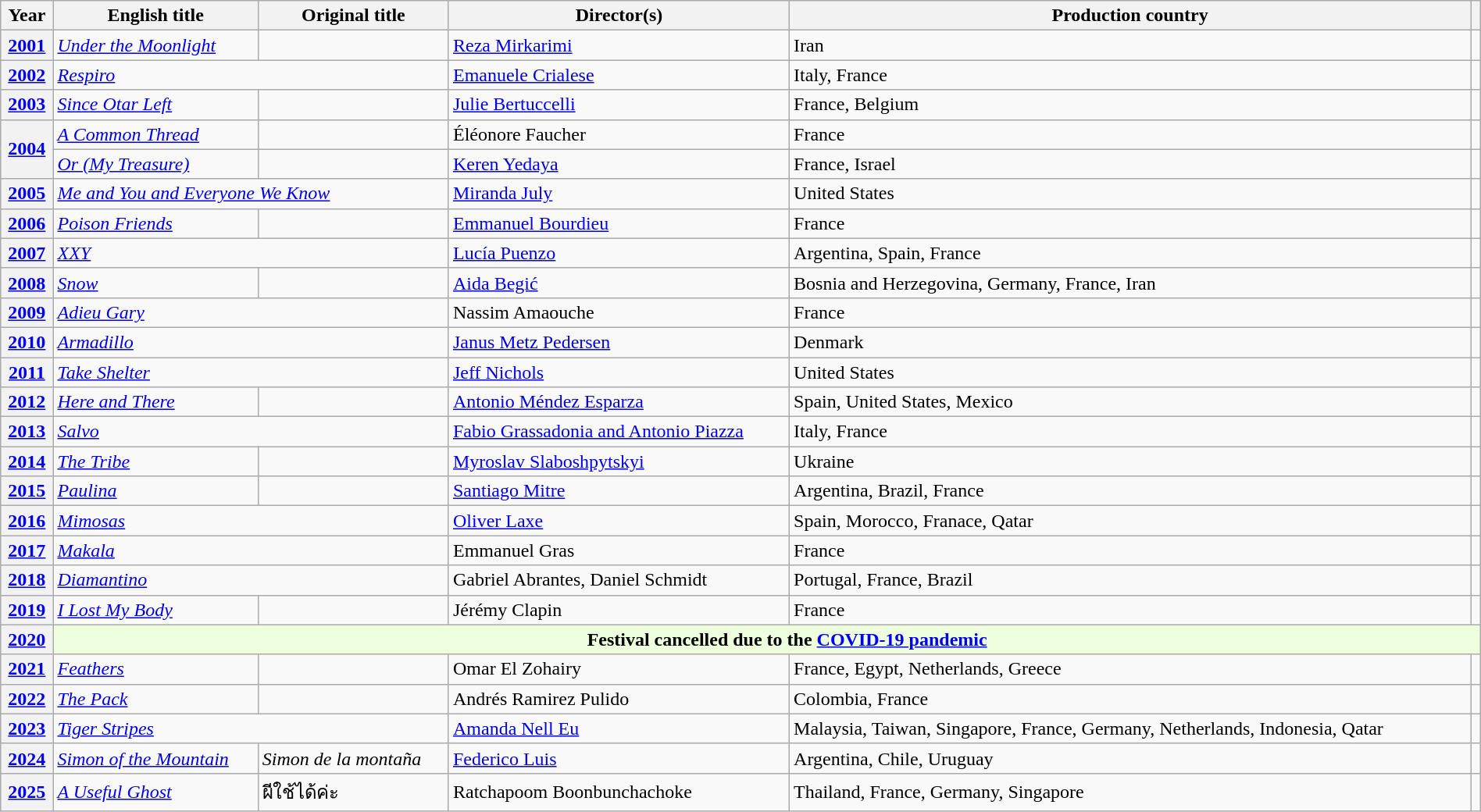<table class="wikitable" style="width:100%; margin-bottom:2px" cellpadding="5">
<tr>
<th scope="col">Year</th>
<th scope="col">English title</th>
<th scope="col">Original title</th>
<th scope="col">Director(s)</th>
<th scope="col">Production country</th>
<th scope="col"></th>
</tr>
<tr>
<th><a href='#'>2001</a></th>
<td><em><a href='#'>Under the Moonlight</a></em></td>
<td></td>
<td><a href='#'>Reza Mirkarimi</a></td>
<td>Iran</td>
<td style="text-align:center;"></td>
</tr>
<tr>
<th><a href='#'>2002</a></th>
<td colspan="2"><em><a href='#'>Respiro</a></em></td>
<td><a href='#'>Emanuele Crialese</a></td>
<td>Italy, France</td>
<td style="text-align:center;"></td>
</tr>
<tr>
<th><a href='#'>2003</a></th>
<td><em><a href='#'>Since Otar Left</a></em></td>
<td></td>
<td><a href='#'>Julie Bertuccelli</a></td>
<td>France, Belgium</td>
<td style="text-align:center;"></td>
</tr>
<tr>
<th rowspan="2"><a href='#'>2004</a></th>
<td><em><a href='#'>A Common Thread</a></em></td>
<td></td>
<td>Éléonore Faucher</td>
<td>France</td>
<td style="text-align:center;"></td>
</tr>
<tr>
<td><em><a href='#'>Or (My Treasure)</a></em></td>
<td></td>
<td><a href='#'>Keren Yedaya</a></td>
<td>France, Israel</td>
<td style="text-align:center;"></td>
</tr>
<tr>
<th><a href='#'>2005</a></th>
<td colspan="2"><em><a href='#'>Me and You and Everyone We Know</a></em></td>
<td><a href='#'>Miranda July</a></td>
<td>United States</td>
<td style="text-align:center;"></td>
</tr>
<tr>
<th><a href='#'>2006</a></th>
<td><em><a href='#'>Poison Friends</a></em></td>
<td></td>
<td><a href='#'>Emmanuel Bourdieu</a></td>
<td>France</td>
<td style="text-align:center;"></td>
</tr>
<tr>
<th><a href='#'>2007</a></th>
<td colspan="2"><em><a href='#'>XXY</a></em></td>
<td><a href='#'>Lucía Puenzo</a></td>
<td>Argentina, Spain, France</td>
<td style="text-align:center;"></td>
</tr>
<tr>
<th><a href='#'>2008</a></th>
<td><em><a href='#'>Snow</a></em></td>
<td></td>
<td><a href='#'>Aida Begić</a></td>
<td>Bosnia and Herzegovina, Germany, France, Iran</td>
<td style="text-align:center;"></td>
</tr>
<tr>
<th><a href='#'>2009</a></th>
<td colspan="2"><em><a href='#'>Adieu Gary</a></em></td>
<td>Nassim Amaouche</td>
<td>France</td>
<td style="text-align:center;"></td>
</tr>
<tr>
<th><a href='#'>2010</a></th>
<td colspan="2"><em><a href='#'>Armadillo</a></em></td>
<td><a href='#'>Janus Metz Pedersen</a></td>
<td>Denmark</td>
<td style="text-align:center;"></td>
</tr>
<tr>
<th><a href='#'>2011</a></th>
<td colspan="2"><em><a href='#'>Take Shelter</a></em></td>
<td><a href='#'>Jeff Nichols</a></td>
<td>United States</td>
<td style="text-align:center;"></td>
</tr>
<tr>
<th><a href='#'>2012</a></th>
<td><em><a href='#'>Here and There</a></em></td>
<td></td>
<td><a href='#'>Antonio Méndez Esparza</a></td>
<td>Spain, United States, Mexico</td>
<td style="text-align:center;"></td>
</tr>
<tr>
<th><a href='#'>2013</a></th>
<td colspan="2"><em><a href='#'>Salvo</a></em></td>
<td><a href='#'>Fabio Grassadonia and Antonio Piazza</a></td>
<td>Italy, France</td>
<td style="text-align:center;"></td>
</tr>
<tr>
<th><a href='#'>2014</a></th>
<td><em><a href='#'>The Tribe</a></em></td>
<td></td>
<td><a href='#'>Myroslav Slaboshpytskyi</a></td>
<td>Ukraine</td>
<td style="text-align:center;"></td>
</tr>
<tr>
<th><a href='#'>2015</a></th>
<td><em><a href='#'>Paulina</a></em></td>
<td></td>
<td><a href='#'>Santiago Mitre</a></td>
<td>Argentina, Brazil, France</td>
<td style="text-align:center;"></td>
</tr>
<tr>
<th><a href='#'>2016</a></th>
<td colspan="2"><em><a href='#'>Mimosas</a></em></td>
<td><a href='#'>Oliver Laxe</a></td>
<td>Spain, Morocco, Franace, Qatar</td>
<td style="text-align:center;"></td>
</tr>
<tr>
<th><a href='#'>2017</a></th>
<td colspan="2"><em><a href='#'>Makala</a></em></td>
<td>Emmanuel Gras</td>
<td>France</td>
<td style="text-align:center;"></td>
</tr>
<tr>
<th><a href='#'>2018</a></th>
<td colspan="2"><em><a href='#'>Diamantino</a></em></td>
<td>Gabriel Abrantes, Daniel Schmidt</td>
<td>Portugal, France, Brazil</td>
<td style="text-align:center;"></td>
</tr>
<tr>
<th><a href='#'>2019</a></th>
<td><em><a href='#'>I Lost My Body</a></em></td>
<td></td>
<td>Jérémy Clapin</td>
<td>France</td>
<td style="text-align:center;"></td>
</tr>
<tr>
<th><a href='#'>2020</a></th>
<th colspan="5" style="background-color:#EFD; padding-left:3%" data-sort-value="ω">Festival cancelled due to the <a href='#'>COVID-19 pandemic</a></th>
</tr>
<tr>
<th><a href='#'>2021</a></th>
<td><em><a href='#'>Feathers</a></em></td>
<td></td>
<td>Omar El Zohairy</td>
<td>France, Egypt, Netherlands, Greece</td>
<td style="text-align:center;"></td>
</tr>
<tr>
<th><a href='#'>2022</a></th>
<td><em><a href='#'>The Pack</a></em></td>
<td></td>
<td>Andrés Ramirez Pulido</td>
<td>Colombia, France</td>
<td style="text-align:center;"></td>
</tr>
<tr>
<th><a href='#'>2023</a></th>
<td colspan="2"><em><a href='#'>Tiger Stripes</a></em></td>
<td><a href='#'>Amanda Nell Eu</a></td>
<td>Malaysia, Taiwan, Singapore, France, Germany, Netherlands, Indonesia, Qatar</td>
<td style="text-align:center;"></td>
</tr>
<tr>
<th><a href='#'>2024</a></th>
<td><em><a href='#'>Simon of the Mountain</a></em></td>
<td><em>Simon de la montaña</em></td>
<td><a href='#'>Federico Luis</a></td>
<td>Argentina, Chile, Uruguay</td>
<td align="center"></td>
</tr>
<tr>
<th><a href='#'>2025</a></th>
<td><em><a href='#'>A Useful Ghost</a></em></td>
<td>ผีใช้ได้ค่ะ</td>
<td>Ratchapoom Boonbunchachoke</td>
<td>Thailand, France, Germany, Singapore</td>
<td align="center"></td>
</tr>
</table>
